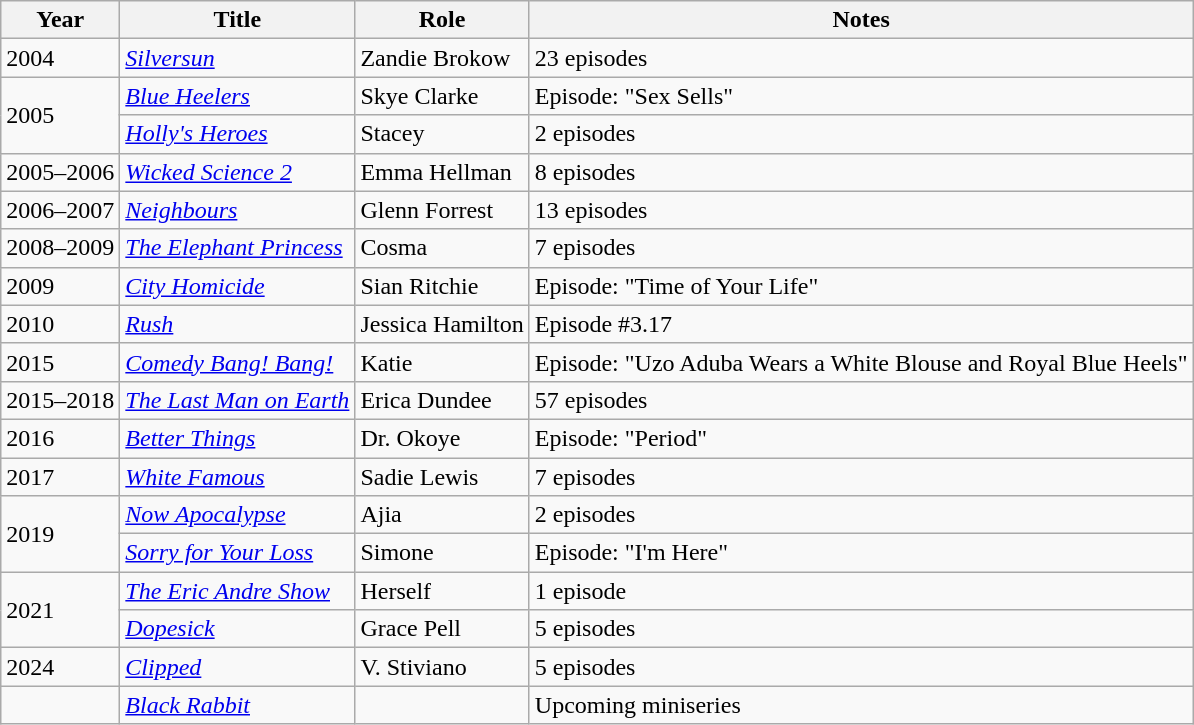<table class="wikitable sortable">
<tr>
<th>Year</th>
<th>Title</th>
<th>Role</th>
<th class="unsortable">Notes</th>
</tr>
<tr>
<td>2004</td>
<td><em><a href='#'>Silversun</a></em></td>
<td>Zandie Brokow</td>
<td>23 episodes</td>
</tr>
<tr>
<td rowspan="2">2005</td>
<td><em><a href='#'>Blue Heelers</a></em></td>
<td>Skye Clarke</td>
<td>Episode: "Sex Sells"</td>
</tr>
<tr>
<td><em><a href='#'>Holly's Heroes</a></em></td>
<td>Stacey</td>
<td>2 episodes</td>
</tr>
<tr>
<td>2005–2006</td>
<td><em><a href='#'>Wicked Science 2</a></em></td>
<td>Emma Hellman</td>
<td>8 episodes</td>
</tr>
<tr>
<td>2006–2007</td>
<td><em><a href='#'>Neighbours</a></em></td>
<td>Glenn Forrest</td>
<td>13 episodes</td>
</tr>
<tr>
<td>2008–2009</td>
<td><em><a href='#'>The Elephant Princess</a></em></td>
<td>Cosma</td>
<td>7 episodes</td>
</tr>
<tr>
<td>2009</td>
<td><em><a href='#'>City Homicide</a></em></td>
<td>Sian Ritchie</td>
<td>Episode: "Time of Your Life"</td>
</tr>
<tr>
<td>2010</td>
<td><em><a href='#'>Rush</a></em></td>
<td>Jessica Hamilton</td>
<td>Episode #3.17</td>
</tr>
<tr>
<td>2015</td>
<td><em><a href='#'>Comedy Bang! Bang!</a></em></td>
<td>Katie</td>
<td>Episode: "Uzo Aduba Wears a White Blouse and Royal Blue Heels"</td>
</tr>
<tr>
<td>2015–2018</td>
<td><em><a href='#'>The Last Man on Earth</a></em></td>
<td>Erica Dundee</td>
<td>57 episodes</td>
</tr>
<tr>
<td>2016</td>
<td><em><a href='#'>Better Things</a></em></td>
<td>Dr. Okoye</td>
<td>Episode: "Period"</td>
</tr>
<tr>
<td>2017</td>
<td><em><a href='#'>White Famous</a></em></td>
<td>Sadie Lewis</td>
<td>7 episodes</td>
</tr>
<tr>
<td rowspan="2">2019</td>
<td><em><a href='#'>Now Apocalypse</a></em></td>
<td>Ajia</td>
<td>2 episodes</td>
</tr>
<tr>
<td><em><a href='#'>Sorry for Your Loss</a></em></td>
<td>Simone</td>
<td>Episode: "I'm Here"</td>
</tr>
<tr>
<td rowspan="2">2021</td>
<td><em><a href='#'>The Eric Andre Show</a></em></td>
<td>Herself</td>
<td>1 episode</td>
</tr>
<tr>
<td><a href='#'><em>Dopesick</em></a></td>
<td>Grace Pell</td>
<td>5 episodes</td>
</tr>
<tr>
<td>2024</td>
<td><em><a href='#'>Clipped</a></em></td>
<td>V. Stiviano</td>
<td>5 episodes</td>
</tr>
<tr>
<td></td>
<td><em><a href='#'>Black Rabbit</a></em></td>
<td></td>
<td>Upcoming miniseries</td>
</tr>
</table>
